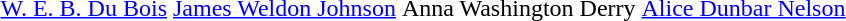<table>
<tr>
<td></td>
<td></td>
<td></td>
<td></td>
</tr>
<tr>
<td><a href='#'>W. E. B. Du Bois</a></td>
<td><a href='#'>James Weldon Johnson</a></td>
<td>Anna Washington Derry</td>
<td><a href='#'>Alice Dunbar Nelson</a></td>
</tr>
<tr>
</tr>
</table>
